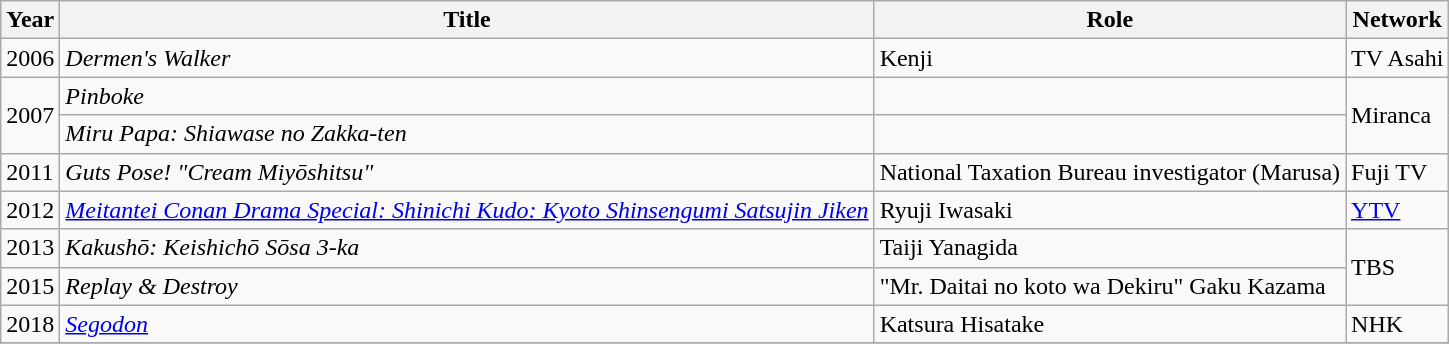<table class="wikitable">
<tr>
<th>Year</th>
<th>Title</th>
<th>Role</th>
<th>Network</th>
</tr>
<tr>
<td>2006</td>
<td><em>Dermen's Walker</em></td>
<td>Kenji</td>
<td>TV Asahi</td>
</tr>
<tr>
<td rowspan="2">2007</td>
<td><em>Pinboke</em></td>
<td></td>
<td rowspan="2">Miranca</td>
</tr>
<tr>
<td><em>Miru Papa: Shiawase no Zakka-ten</em></td>
<td></td>
</tr>
<tr>
<td>2011</td>
<td><em><See Eggs> Guts Pose! <Do! Shinya> "Cream Miyōshitsu"</em></td>
<td>National Taxation Bureau investigator (Marusa)</td>
<td>Fuji TV</td>
</tr>
<tr>
<td>2012</td>
<td><em><a href='#'>Meitantei Conan Drama Special: Shinichi Kudo: Kyoto Shinsengumi Satsujin Jiken</a></em></td>
<td>Ryuji Iwasaki</td>
<td><a href='#'>YTV</a></td>
</tr>
<tr>
<td>2013</td>
<td><em>Kakushō: Keishichō Sōsa 3-ka</em></td>
<td>Taiji Yanagida</td>
<td rowspan="2">TBS</td>
</tr>
<tr>
<td>2015</td>
<td><em>Replay & Destroy</em></td>
<td>"Mr. Daitai no koto wa Dekiru" Gaku Kazama</td>
</tr>
<tr>
<td>2018</td>
<td><em><a href='#'>Segodon</a></em></td>
<td>Katsura Hisatake</td>
<td>NHK</td>
</tr>
<tr>
</tr>
</table>
